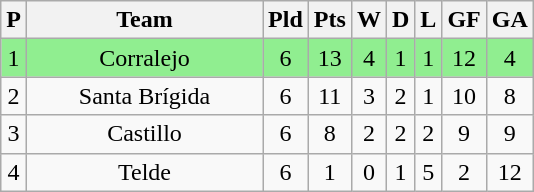<table class="wikitable sortable" style="text-align: center;">
<tr>
<th align="center">P</th>
<th width=150>Team</th>
<th align="center">Pld</th>
<th align="center">Pts</th>
<th align="center">W</th>
<th align="center">D</th>
<th align="center">L</th>
<th align="center">GF</th>
<th align="center">GA</th>
</tr>
<tr align=center style="background:#90EE90;">
<td>1</td>
<td>Corralejo</td>
<td>6</td>
<td>13</td>
<td>4</td>
<td>1</td>
<td>1</td>
<td>12</td>
<td>4</td>
</tr>
<tr>
<td>2</td>
<td>Santa Brígida</td>
<td>6</td>
<td>11</td>
<td>3</td>
<td>2</td>
<td>1</td>
<td>10</td>
<td>8</td>
</tr>
<tr>
<td>3</td>
<td>Castillo</td>
<td>6</td>
<td>8</td>
<td>2</td>
<td>2</td>
<td>2</td>
<td>9</td>
<td>9</td>
</tr>
<tr>
<td>4</td>
<td>Telde</td>
<td>6</td>
<td>1</td>
<td>0</td>
<td>1</td>
<td>5</td>
<td>2</td>
<td>12</td>
</tr>
</table>
